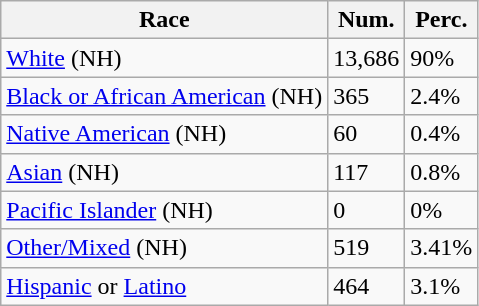<table class="wikitable">
<tr>
<th>Race</th>
<th>Num.</th>
<th>Perc.</th>
</tr>
<tr>
<td><a href='#'>White</a> (NH)</td>
<td>13,686</td>
<td>90%</td>
</tr>
<tr>
<td><a href='#'>Black or African American</a> (NH)</td>
<td>365</td>
<td>2.4%</td>
</tr>
<tr>
<td><a href='#'>Native American</a> (NH)</td>
<td>60</td>
<td>0.4%</td>
</tr>
<tr>
<td><a href='#'>Asian</a> (NH)</td>
<td>117</td>
<td>0.8%</td>
</tr>
<tr>
<td><a href='#'>Pacific Islander</a> (NH)</td>
<td>0</td>
<td>0%</td>
</tr>
<tr>
<td><a href='#'>Other/Mixed</a> (NH)</td>
<td>519</td>
<td>3.41%</td>
</tr>
<tr>
<td><a href='#'>Hispanic</a> or <a href='#'>Latino</a></td>
<td>464</td>
<td>3.1%</td>
</tr>
</table>
